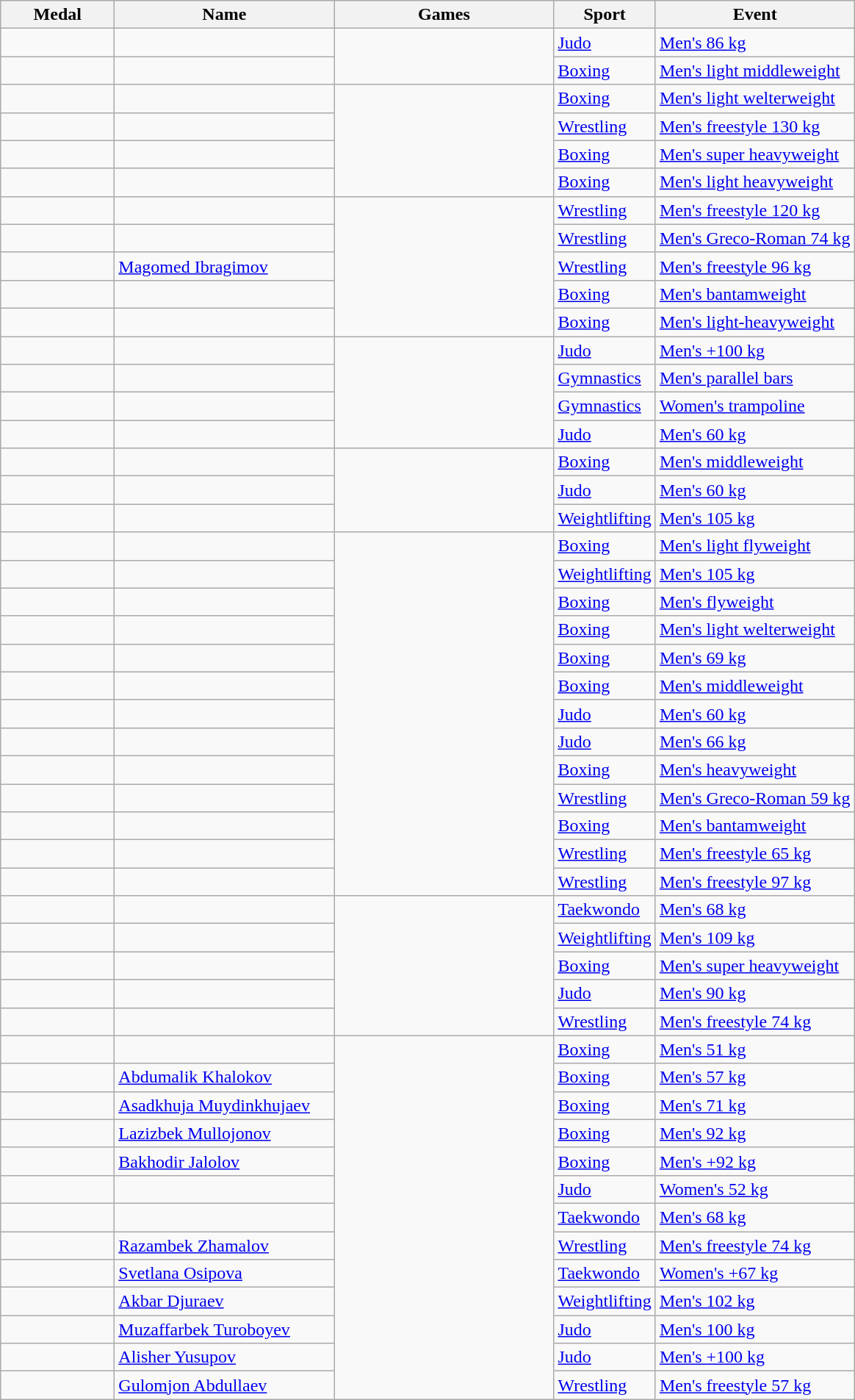<table class="wikitable sortable">
<tr>
<th style="width:6em">Medal</th>
<th style="width:12em">Name</th>
<th style="width:12em">Games</th>
<th>Sport</th>
<th>Event</th>
</tr>
<tr>
<td></td>
<td></td>
<td rowspan="2"></td>
<td> <a href='#'>Judo</a></td>
<td><a href='#'>Men's 86 kg</a></td>
</tr>
<tr>
<td></td>
<td></td>
<td> <a href='#'>Boxing</a></td>
<td><a href='#'>Men's light middleweight</a></td>
</tr>
<tr>
<td></td>
<td></td>
<td rowspan="4"></td>
<td> <a href='#'>Boxing</a></td>
<td><a href='#'>Men's light welterweight</a></td>
</tr>
<tr>
<td></td>
<td></td>
<td> <a href='#'>Wrestling</a></td>
<td><a href='#'>Men's freestyle 130 kg</a></td>
</tr>
<tr>
<td></td>
<td></td>
<td> <a href='#'>Boxing</a></td>
<td><a href='#'>Men's super heavyweight</a></td>
</tr>
<tr>
<td></td>
<td></td>
<td> <a href='#'>Boxing</a></td>
<td><a href='#'>Men's light heavyweight</a></td>
</tr>
<tr>
<td></td>
<td></td>
<td rowspan="5"></td>
<td> <a href='#'>Wrestling</a></td>
<td><a href='#'>Men's freestyle 120 kg</a></td>
</tr>
<tr>
<td></td>
<td></td>
<td> <a href='#'>Wrestling</a></td>
<td><a href='#'>Men's Greco-Roman 74 kg</a></td>
</tr>
<tr>
<td></td>
<td><a href='#'>Magomed Ibragimov</a></td>
<td> <a href='#'>Wrestling</a></td>
<td><a href='#'>Men's freestyle 96 kg</a></td>
</tr>
<tr>
<td></td>
<td></td>
<td> <a href='#'>Boxing</a></td>
<td><a href='#'>Men's bantamweight</a></td>
</tr>
<tr>
<td></td>
<td></td>
<td> <a href='#'>Boxing</a></td>
<td><a href='#'>Men's light-heavyweight</a></td>
</tr>
<tr>
<td></td>
<td></td>
<td rowspan="4"></td>
<td> <a href='#'>Judo</a></td>
<td><a href='#'>Men's +100 kg</a></td>
</tr>
<tr>
<td></td>
<td></td>
<td> <a href='#'>Gymnastics</a></td>
<td><a href='#'>Men's parallel bars</a></td>
</tr>
<tr>
<td></td>
<td></td>
<td> <a href='#'>Gymnastics</a></td>
<td><a href='#'>Women's trampoline</a></td>
</tr>
<tr>
<td></td>
<td></td>
<td> <a href='#'>Judo</a></td>
<td><a href='#'>Men's 60 kg</a></td>
</tr>
<tr>
<td></td>
<td></td>
<td rowspan="3"></td>
<td> <a href='#'>Boxing</a></td>
<td><a href='#'>Men's middleweight</a></td>
</tr>
<tr>
<td></td>
<td></td>
<td> <a href='#'>Judo</a></td>
<td><a href='#'>Men's 60 kg</a></td>
</tr>
<tr>
<td></td>
<td></td>
<td> <a href='#'>Weightlifting</a></td>
<td><a href='#'>Men's 105 kg</a></td>
</tr>
<tr>
<td></td>
<td></td>
<td rowspan="13"></td>
<td> <a href='#'>Boxing</a></td>
<td><a href='#'>Men's light flyweight</a></td>
</tr>
<tr>
<td></td>
<td></td>
<td> <a href='#'>Weightlifting</a></td>
<td><a href='#'>Men's 105 kg</a></td>
</tr>
<tr>
<td></td>
<td></td>
<td> <a href='#'>Boxing</a></td>
<td><a href='#'>Men's flyweight</a></td>
</tr>
<tr>
<td></td>
<td></td>
<td> <a href='#'>Boxing</a></td>
<td><a href='#'>Men's light welterweight</a></td>
</tr>
<tr>
<td></td>
<td></td>
<td> <a href='#'>Boxing</a></td>
<td><a href='#'>Men's 69 kg</a></td>
</tr>
<tr>
<td></td>
<td></td>
<td> <a href='#'>Boxing</a></td>
<td><a href='#'>Men's middleweight</a></td>
</tr>
<tr>
<td></td>
<td></td>
<td> <a href='#'>Judo</a></td>
<td><a href='#'>Men's 60 kg</a></td>
</tr>
<tr>
<td></td>
<td></td>
<td> <a href='#'>Judo</a></td>
<td><a href='#'>Men's 66 kg</a></td>
</tr>
<tr>
<td></td>
<td></td>
<td> <a href='#'>Boxing</a></td>
<td><a href='#'>Men's heavyweight</a></td>
</tr>
<tr>
<td></td>
<td></td>
<td> <a href='#'>Wrestling</a></td>
<td><a href='#'>Men's Greco-Roman 59 kg</a></td>
</tr>
<tr>
<td></td>
<td></td>
<td> <a href='#'>Boxing</a></td>
<td><a href='#'>Men's bantamweight</a></td>
</tr>
<tr>
<td></td>
<td></td>
<td> <a href='#'>Wrestling</a></td>
<td><a href='#'>Men's freestyle 65 kg</a></td>
</tr>
<tr>
<td></td>
<td></td>
<td> <a href='#'>Wrestling</a></td>
<td><a href='#'>Men's freestyle 97 kg</a></td>
</tr>
<tr>
<td></td>
<td></td>
<td rowspan="5"></td>
<td> <a href='#'>Taekwondo</a></td>
<td><a href='#'>Men's 68 kg</a></td>
</tr>
<tr>
<td></td>
<td></td>
<td> <a href='#'>Weightlifting</a></td>
<td><a href='#'>Men's 109 kg</a></td>
</tr>
<tr>
<td></td>
<td></td>
<td> <a href='#'>Boxing</a></td>
<td><a href='#'>Men's super heavyweight</a></td>
</tr>
<tr>
<td></td>
<td></td>
<td> <a href='#'>Judo</a></td>
<td><a href='#'>Men's 90 kg</a></td>
</tr>
<tr>
<td></td>
<td></td>
<td> <a href='#'>Wrestling</a></td>
<td><a href='#'>Men's freestyle 74 kg</a></td>
</tr>
<tr>
<td></td>
<td></td>
<td rowspan="13"></td>
<td> <a href='#'>Boxing</a></td>
<td><a href='#'>Men's 51 kg</a></td>
</tr>
<tr>
<td></td>
<td><a href='#'>Abdumalik Khalokov</a></td>
<td> <a href='#'>Boxing</a></td>
<td><a href='#'>Men's 57 kg</a></td>
</tr>
<tr>
<td></td>
<td><a href='#'>Asadkhuja Muydinkhujaev</a></td>
<td> <a href='#'>Boxing</a></td>
<td><a href='#'>Men's 71 kg</a></td>
</tr>
<tr>
<td></td>
<td><a href='#'>Lazizbek Mullojonov</a></td>
<td> <a href='#'>Boxing</a></td>
<td><a href='#'>Men's 92 kg</a></td>
</tr>
<tr>
<td></td>
<td><a href='#'>Bakhodir Jalolov</a></td>
<td> <a href='#'>Boxing</a></td>
<td><a href='#'>Men's +92 kg</a></td>
</tr>
<tr>
<td></td>
<td></td>
<td> <a href='#'>Judo</a></td>
<td><a href='#'>Women's 52 kg</a></td>
</tr>
<tr>
<td></td>
<td></td>
<td> <a href='#'>Taekwondo</a></td>
<td><a href='#'>Men's 68 kg</a></td>
</tr>
<tr>
<td></td>
<td><a href='#'>Razambek Zhamalov</a></td>
<td> <a href='#'>Wrestling</a></td>
<td><a href='#'>Men's freestyle 74 kg</a></td>
</tr>
<tr>
<td></td>
<td><a href='#'>Svetlana Osipova</a></td>
<td> <a href='#'>Taekwondo</a></td>
<td><a href='#'>Women's +67 kg</a></td>
</tr>
<tr>
<td></td>
<td><a href='#'>Akbar Djuraev</a></td>
<td> <a href='#'>Weightlifting</a></td>
<td><a href='#'>Men's 102 kg</a></td>
</tr>
<tr>
<td></td>
<td><a href='#'>Muzaffarbek Turoboyev</a></td>
<td> <a href='#'>Judo</a></td>
<td><a href='#'>Men's 100 kg</a></td>
</tr>
<tr>
<td></td>
<td><a href='#'>Alisher Yusupov</a></td>
<td> <a href='#'>Judo</a></td>
<td><a href='#'>Men's +100 kg</a></td>
</tr>
<tr>
<td></td>
<td><a href='#'>Gulomjon Abdullaev</a></td>
<td> <a href='#'>Wrestling</a></td>
<td><a href='#'>Men's freestyle 57 kg</a></td>
</tr>
</table>
